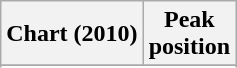<table class="wikitable sortable">
<tr>
<th align="left">Chart (2010)</th>
<th align="center">Peak <br> position</th>
</tr>
<tr>
</tr>
<tr>
</tr>
<tr>
</tr>
<tr>
</tr>
</table>
